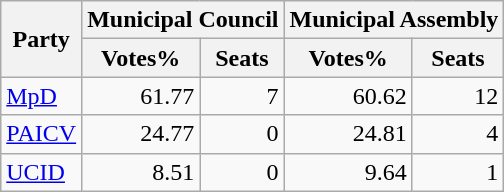<table class="wikitable sortable" style=text-align:right>
<tr>
<th rowspan=2>Party</th>
<th colspan=2>Municipal Council</th>
<th colspan=2>Municipal Assembly</th>
</tr>
<tr>
<th>Votes%</th>
<th>Seats</th>
<th>Votes%</th>
<th>Seats</th>
</tr>
<tr>
<td align=left><a href='#'>MpD</a></td>
<td>61.77</td>
<td>7</td>
<td>60.62</td>
<td>12</td>
</tr>
<tr>
<td align=left><a href='#'>PAICV</a></td>
<td>24.77</td>
<td>0</td>
<td>24.81</td>
<td>4</td>
</tr>
<tr>
<td align=left><a href='#'>UCID</a></td>
<td>8.51</td>
<td>0</td>
<td>9.64</td>
<td>1</td>
</tr>
</table>
